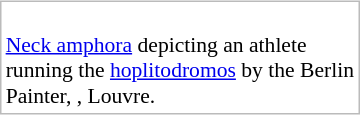<table style="float: right; border: 1px solid #BBB; margin: .46em 0 0 .2em;">
<tr style="font-size: 90%;">
<td valign="top"><br> <a href='#'>Neck amphora</a> depicting an athlete<br>running the <a href='#'>hoplitodromos</a> by the Berlin<br>Painter, , Louvre.</td>
</tr>
</table>
